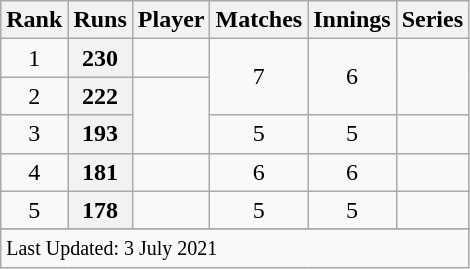<table class="wikitable plainrowheaders sortable">
<tr>
<th scope=col>Rank</th>
<th scope=col>Runs</th>
<th scope=col>Player</th>
<th scope=col>Matches</th>
<th scope=col>Innings</th>
<th scope=col>Series</th>
</tr>
<tr>
<td align=center>1</td>
<th scope=row style=text-align:center;>230</th>
<td></td>
<td align=center rowspan=2>7</td>
<td align=center rowspan=2>6</td>
<td rowspan=2></td>
</tr>
<tr>
<td align=center>2</td>
<th scope=row style=text-align:center;>222</th>
<td rowspan=2></td>
</tr>
<tr>
<td align=center>3</td>
<th scope=row style=text-align:center;>193</th>
<td align=center>5</td>
<td align=center>5</td>
<td></td>
</tr>
<tr>
<td align=center>4</td>
<th scope=row style=text-align:center;>181</th>
<td></td>
<td align=center>6</td>
<td align=center>6</td>
<td></td>
</tr>
<tr>
<td align=center>5</td>
<th scope=row style=text-align:center;>178</th>
<td></td>
<td align=center>5</td>
<td align=center>5</td>
<td></td>
</tr>
<tr>
</tr>
<tr class=sortbottom>
<td colspan=6><small>Last Updated: 3 July 2021</small></td>
</tr>
</table>
